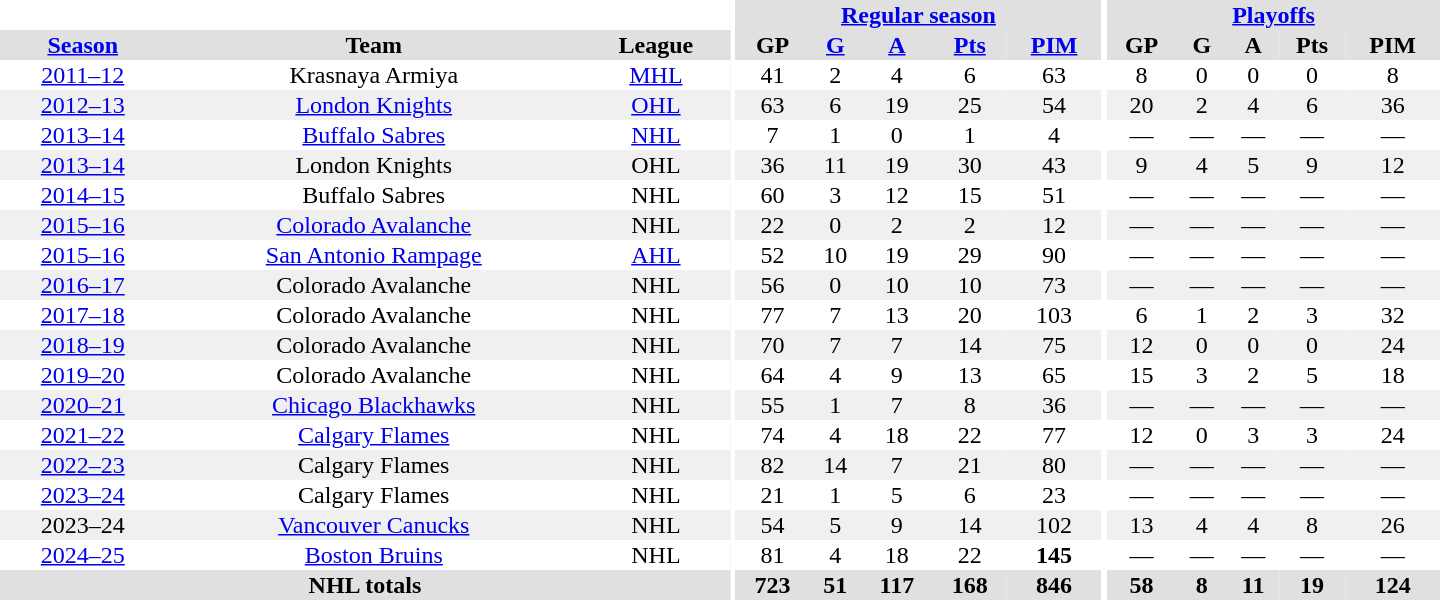<table border="0" cellpadding="1" cellspacing="0" style="text-align:center; width:60em;">
<tr bgcolor="#e0e0e0">
<th colspan="3" bgcolor="#ffffff"></th>
<th rowspan="99" bgcolor="#ffffff"></th>
<th colspan="5"><a href='#'>Regular season</a></th>
<th rowspan="99" bgcolor="#ffffff"></th>
<th colspan="5"><a href='#'>Playoffs</a></th>
</tr>
<tr bgcolor="#e0e0e0">
<th><a href='#'>Season</a></th>
<th>Team</th>
<th>League</th>
<th>GP</th>
<th><a href='#'>G</a></th>
<th><a href='#'>A</a></th>
<th><a href='#'>Pts</a></th>
<th><a href='#'>PIM</a></th>
<th>GP</th>
<th>G</th>
<th>A</th>
<th>Pts</th>
<th>PIM</th>
</tr>
<tr>
<td><a href='#'>2011–12</a></td>
<td>Krasnaya Armiya</td>
<td><a href='#'>MHL</a></td>
<td>41</td>
<td>2</td>
<td>4</td>
<td>6</td>
<td>63</td>
<td>8</td>
<td>0</td>
<td>0</td>
<td>0</td>
<td>8</td>
</tr>
<tr bgcolor="#f0f0f0">
<td><a href='#'>2012–13</a></td>
<td><a href='#'>London Knights</a></td>
<td><a href='#'>OHL</a></td>
<td>63</td>
<td>6</td>
<td>19</td>
<td>25</td>
<td>54</td>
<td>20</td>
<td>2</td>
<td>4</td>
<td>6</td>
<td>36</td>
</tr>
<tr>
<td><a href='#'>2013–14</a></td>
<td><a href='#'>Buffalo Sabres</a></td>
<td><a href='#'>NHL</a></td>
<td>7</td>
<td>1</td>
<td>0</td>
<td>1</td>
<td>4</td>
<td>—</td>
<td>—</td>
<td>—</td>
<td>—</td>
<td>—</td>
</tr>
<tr bgcolor="#f0f0f0">
<td><a href='#'>2013–14</a></td>
<td>London Knights</td>
<td>OHL</td>
<td>36</td>
<td>11</td>
<td>19</td>
<td>30</td>
<td>43</td>
<td>9</td>
<td>4</td>
<td>5</td>
<td>9</td>
<td>12</td>
</tr>
<tr>
<td><a href='#'>2014–15</a></td>
<td>Buffalo Sabres</td>
<td>NHL</td>
<td>60</td>
<td>3</td>
<td>12</td>
<td>15</td>
<td>51</td>
<td>—</td>
<td>—</td>
<td>—</td>
<td>—</td>
<td>—</td>
</tr>
<tr bgcolor="#f0f0f0">
<td><a href='#'>2015–16</a></td>
<td><a href='#'>Colorado Avalanche</a></td>
<td>NHL</td>
<td>22</td>
<td>0</td>
<td>2</td>
<td>2</td>
<td>12</td>
<td>—</td>
<td>—</td>
<td>—</td>
<td>—</td>
<td>—</td>
</tr>
<tr>
<td><a href='#'>2015–16</a></td>
<td><a href='#'>San Antonio Rampage</a></td>
<td><a href='#'>AHL</a></td>
<td>52</td>
<td>10</td>
<td>19</td>
<td>29</td>
<td>90</td>
<td>—</td>
<td>—</td>
<td>—</td>
<td>—</td>
<td>—</td>
</tr>
<tr bgcolor="#f0f0f0">
<td><a href='#'>2016–17</a></td>
<td>Colorado Avalanche</td>
<td>NHL</td>
<td>56</td>
<td>0</td>
<td>10</td>
<td>10</td>
<td>73</td>
<td>—</td>
<td>—</td>
<td>—</td>
<td>—</td>
<td>—</td>
</tr>
<tr>
<td><a href='#'>2017–18</a></td>
<td>Colorado Avalanche</td>
<td>NHL</td>
<td>77</td>
<td>7</td>
<td>13</td>
<td>20</td>
<td>103</td>
<td>6</td>
<td>1</td>
<td>2</td>
<td>3</td>
<td>32</td>
</tr>
<tr bgcolor="f0f0f0">
<td><a href='#'>2018–19</a></td>
<td>Colorado Avalanche</td>
<td>NHL</td>
<td>70</td>
<td>7</td>
<td>7</td>
<td>14</td>
<td>75</td>
<td>12</td>
<td>0</td>
<td>0</td>
<td>0</td>
<td>24</td>
</tr>
<tr>
<td><a href='#'>2019–20</a></td>
<td>Colorado Avalanche</td>
<td>NHL</td>
<td>64</td>
<td>4</td>
<td>9</td>
<td>13</td>
<td>65</td>
<td>15</td>
<td>3</td>
<td>2</td>
<td>5</td>
<td>18</td>
</tr>
<tr bgcolor="#f0f0f0">
<td><a href='#'>2020–21</a></td>
<td><a href='#'>Chicago Blackhawks</a></td>
<td>NHL</td>
<td>55</td>
<td>1</td>
<td>7</td>
<td>8</td>
<td>36</td>
<td>—</td>
<td>—</td>
<td>—</td>
<td>—</td>
<td>—</td>
</tr>
<tr>
<td><a href='#'>2021–22</a></td>
<td><a href='#'>Calgary Flames</a></td>
<td>NHL</td>
<td>74</td>
<td>4</td>
<td>18</td>
<td>22</td>
<td>77</td>
<td>12</td>
<td>0</td>
<td>3</td>
<td>3</td>
<td>24</td>
</tr>
<tr bgcolor="#f0f0f0">
<td><a href='#'>2022–23</a></td>
<td>Calgary Flames</td>
<td>NHL</td>
<td>82</td>
<td>14</td>
<td>7</td>
<td>21</td>
<td>80</td>
<td>—</td>
<td>—</td>
<td>—</td>
<td>—</td>
<td>—</td>
</tr>
<tr>
<td><a href='#'>2023–24</a></td>
<td>Calgary Flames</td>
<td>NHL</td>
<td>21</td>
<td>1</td>
<td>5</td>
<td>6</td>
<td>23</td>
<td>—</td>
<td>—</td>
<td>—</td>
<td>—</td>
<td>—</td>
</tr>
<tr bgcolor="#f0f0f0">
<td>2023–24</td>
<td><a href='#'>Vancouver Canucks</a></td>
<td>NHL</td>
<td>54</td>
<td>5</td>
<td>9</td>
<td>14</td>
<td>102</td>
<td>13</td>
<td>4</td>
<td>4</td>
<td>8</td>
<td>26</td>
</tr>
<tr>
<td><a href='#'>2024–25</a></td>
<td><a href='#'>Boston Bruins</a></td>
<td>NHL</td>
<td>81</td>
<td>4</td>
<td>18</td>
<td>22</td>
<td><strong>145</strong></td>
<td>—</td>
<td>—</td>
<td>—</td>
<td>—</td>
<td>—</td>
</tr>
<tr bgcolor="#e0e0e0">
<th colspan="3">NHL totals</th>
<th>723</th>
<th>51</th>
<th>117</th>
<th>168</th>
<th>846</th>
<th>58</th>
<th>8</th>
<th>11</th>
<th>19</th>
<th>124</th>
</tr>
</table>
